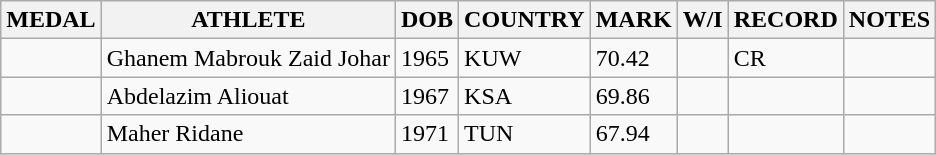<table class="wikitable">
<tr>
<th>MEDAL</th>
<th>ATHLETE</th>
<th>DOB</th>
<th>COUNTRY</th>
<th>MARK</th>
<th>W/I</th>
<th>RECORD</th>
<th>NOTES</th>
</tr>
<tr>
<td></td>
<td>Ghanem Mabrouk Zaid Johar</td>
<td>1965</td>
<td>KUW</td>
<td>70.42</td>
<td></td>
<td>CR</td>
<td></td>
</tr>
<tr>
<td></td>
<td>Abdelazim Aliouat</td>
<td>1967</td>
<td>KSA</td>
<td>69.86</td>
<td></td>
<td></td>
<td></td>
</tr>
<tr>
<td></td>
<td>Maher Ridane</td>
<td>1971</td>
<td>TUN</td>
<td>67.94</td>
<td></td>
<td></td>
<td></td>
</tr>
</table>
